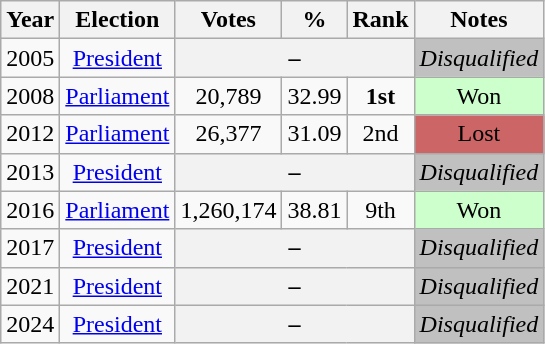<table class="wikitable" style="text-align:center;">
<tr>
<th>Year</th>
<th>Election</th>
<th>Votes</th>
<th>%</th>
<th>Rank</th>
<th>Notes</th>
</tr>
<tr>
<td>2005</td>
<td><a href='#'>President</a></td>
<th colspan="3">–</th>
<td style="background-color:#C0C0C0"><em>Disqualified</em></td>
</tr>
<tr>
<td>2008</td>
<td><a href='#'>Parliament</a></td>
<td>20,789</td>
<td>32.99</td>
<td><strong>1st</strong></td>
<td style="background-color:#CCFFCC">Won</td>
</tr>
<tr>
<td>2012</td>
<td><a href='#'>Parliament</a></td>
<td> 26,377</td>
<td> 31.09</td>
<td>2nd</td>
<td style="background-color:#C66">Lost</td>
</tr>
<tr>
<td>2013</td>
<td><a href='#'>President</a></td>
<th colspan="3">–</th>
<td style="background-color:#C0C0C0"><em>Disqualified</em></td>
</tr>
<tr>
<td>2016</td>
<td><a href='#'>Parliament</a></td>
<td>1,260,174</td>
<td>38.81</td>
<td>9th</td>
<td style="background-color:#CCFFCC">Won</td>
</tr>
<tr>
<td>2017</td>
<td><a href='#'>President</a></td>
<th colspan="3">–</th>
<td style="background-color:#C0C0C0"><em>Disqualified</em></td>
</tr>
<tr>
<td>2021</td>
<td><a href='#'>President</a></td>
<th colspan="3">–</th>
<td style="background-color:#C0C0C0"><em>Disqualified</em></td>
</tr>
<tr>
<td>2024</td>
<td><a href='#'>President</a></td>
<th colspan="3">–</th>
<td style="background-color:#C0C0C0"><em>Disqualified</em></td>
</tr>
</table>
